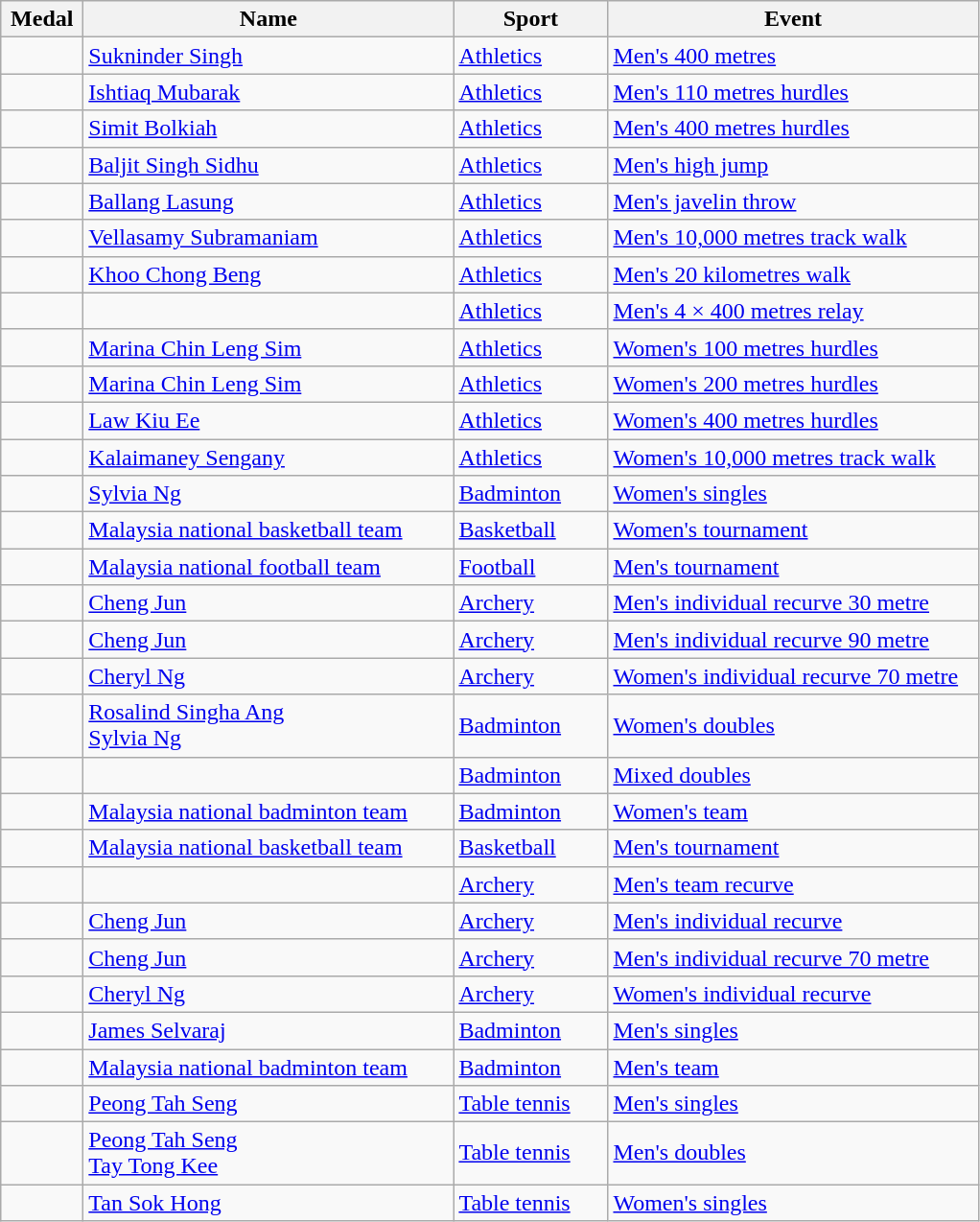<table class="wikitable sortable" style="font-size:100%">
<tr>
<th width="50">Medal</th>
<th width="250">Name</th>
<th width="100">Sport</th>
<th width="250">Event</th>
</tr>
<tr>
<td></td>
<td><a href='#'>Sukninder Singh</a></td>
<td><a href='#'>Athletics</a></td>
<td><a href='#'>Men's 400 metres</a></td>
</tr>
<tr>
<td></td>
<td><a href='#'>Ishtiaq Mubarak</a></td>
<td><a href='#'>Athletics</a></td>
<td><a href='#'>Men's 110 metres hurdles</a></td>
</tr>
<tr>
<td></td>
<td><a href='#'>Simit Bolkiah</a></td>
<td><a href='#'>Athletics</a></td>
<td><a href='#'>Men's 400 metres hurdles</a></td>
</tr>
<tr>
<td></td>
<td><a href='#'>Baljit Singh Sidhu</a></td>
<td><a href='#'>Athletics</a></td>
<td><a href='#'>Men's high jump</a></td>
</tr>
<tr>
<td></td>
<td><a href='#'>Ballang Lasung</a></td>
<td><a href='#'>Athletics</a></td>
<td><a href='#'>Men's javelin throw</a></td>
</tr>
<tr>
<td></td>
<td><a href='#'>Vellasamy Subramaniam</a></td>
<td><a href='#'>Athletics</a></td>
<td><a href='#'>Men's 10,000 metres track walk</a></td>
</tr>
<tr>
<td></td>
<td><a href='#'>Khoo Chong Beng</a></td>
<td><a href='#'>Athletics</a></td>
<td><a href='#'>Men's 20 kilometres walk</a></td>
</tr>
<tr>
<td></td>
<td></td>
<td><a href='#'>Athletics</a></td>
<td><a href='#'>Men's 4 × 400 metres relay</a></td>
</tr>
<tr>
<td></td>
<td><a href='#'>Marina Chin Leng Sim</a></td>
<td><a href='#'>Athletics</a></td>
<td><a href='#'>Women's 100 metres hurdles</a></td>
</tr>
<tr>
<td></td>
<td><a href='#'>Marina Chin Leng Sim</a></td>
<td><a href='#'>Athletics</a></td>
<td><a href='#'>Women's 200 metres hurdles</a></td>
</tr>
<tr>
<td></td>
<td><a href='#'>Law Kiu Ee</a></td>
<td><a href='#'>Athletics</a></td>
<td><a href='#'>Women's 400 metres hurdles</a></td>
</tr>
<tr>
<td></td>
<td><a href='#'>Kalaimaney Sengany</a></td>
<td><a href='#'>Athletics</a></td>
<td><a href='#'>Women's 10,000 metres track walk</a></td>
</tr>
<tr>
<td></td>
<td><a href='#'>Sylvia Ng</a></td>
<td><a href='#'>Badminton</a></td>
<td><a href='#'>Women's singles</a></td>
</tr>
<tr>
<td></td>
<td><a href='#'>Malaysia national basketball team</a></td>
<td><a href='#'>Basketball</a></td>
<td><a href='#'>Women's tournament</a></td>
</tr>
<tr>
<td></td>
<td><a href='#'>Malaysia national football team</a><br></td>
<td><a href='#'>Football</a></td>
<td><a href='#'>Men's tournament</a></td>
</tr>
<tr>
<td></td>
<td><a href='#'>Cheng Jun</a></td>
<td><a href='#'>Archery</a></td>
<td><a href='#'>Men's individual recurve 30 metre</a></td>
</tr>
<tr>
<td></td>
<td><a href='#'>Cheng Jun</a></td>
<td><a href='#'>Archery</a></td>
<td><a href='#'>Men's individual recurve 90 metre</a></td>
</tr>
<tr>
<td></td>
<td><a href='#'>Cheryl Ng</a></td>
<td><a href='#'>Archery</a></td>
<td><a href='#'>Women's individual recurve 70 metre</a></td>
</tr>
<tr>
<td></td>
<td><a href='#'>Rosalind Singha Ang</a><br><a href='#'>Sylvia Ng</a></td>
<td><a href='#'>Badminton</a></td>
<td><a href='#'>Women's doubles</a></td>
</tr>
<tr>
<td></td>
<td></td>
<td><a href='#'>Badminton</a></td>
<td><a href='#'>Mixed doubles</a></td>
</tr>
<tr>
<td></td>
<td><a href='#'>Malaysia national badminton team</a></td>
<td><a href='#'>Badminton</a></td>
<td><a href='#'>Women's team</a></td>
</tr>
<tr>
<td></td>
<td><a href='#'>Malaysia national basketball team</a></td>
<td><a href='#'>Basketball</a></td>
<td><a href='#'>Men's tournament</a></td>
</tr>
<tr>
<td></td>
<td></td>
<td><a href='#'>Archery</a></td>
<td><a href='#'>Men's team recurve</a></td>
</tr>
<tr>
<td></td>
<td><a href='#'>Cheng Jun</a></td>
<td><a href='#'>Archery</a></td>
<td><a href='#'>Men's individual recurve</a></td>
</tr>
<tr>
<td></td>
<td><a href='#'>Cheng Jun</a></td>
<td><a href='#'>Archery</a></td>
<td><a href='#'>Men's individual recurve 70 metre</a></td>
</tr>
<tr>
<td></td>
<td><a href='#'>Cheryl Ng</a></td>
<td><a href='#'>Archery</a></td>
<td><a href='#'>Women's individual recurve</a></td>
</tr>
<tr>
<td></td>
<td><a href='#'>James Selvaraj</a></td>
<td><a href='#'>Badminton</a></td>
<td><a href='#'>Men's singles</a></td>
</tr>
<tr>
<td></td>
<td><a href='#'>Malaysia national badminton team</a></td>
<td><a href='#'>Badminton</a></td>
<td><a href='#'>Men's team</a></td>
</tr>
<tr>
<td></td>
<td><a href='#'>Peong Tah Seng</a></td>
<td><a href='#'>Table tennis</a></td>
<td><a href='#'>Men's singles</a></td>
</tr>
<tr>
<td></td>
<td><a href='#'>Peong Tah Seng</a><br><a href='#'>Tay Tong Kee</a></td>
<td><a href='#'>Table tennis</a></td>
<td><a href='#'>Men's doubles</a></td>
</tr>
<tr>
<td></td>
<td><a href='#'>Tan Sok Hong</a></td>
<td><a href='#'>Table tennis</a></td>
<td><a href='#'>Women's singles</a></td>
</tr>
</table>
